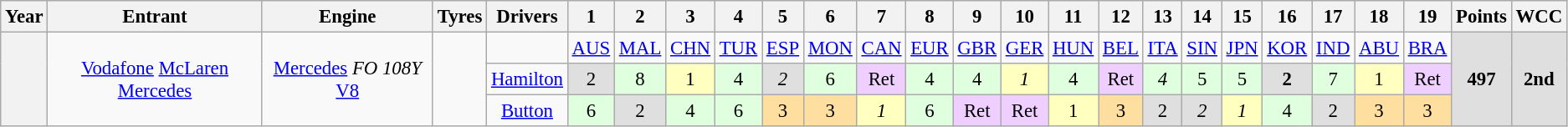<table class="wikitable" style="text-align:center; font-size:95%">
<tr>
<th>Year</th>
<th>Entrant</th>
<th>Engine</th>
<th>Tyres</th>
<th>Drivers</th>
<th>1</th>
<th>2</th>
<th>3</th>
<th>4</th>
<th>5</th>
<th>6</th>
<th>7</th>
<th>8</th>
<th>9</th>
<th>10</th>
<th>11</th>
<th>12</th>
<th>13</th>
<th>14</th>
<th>15</th>
<th>16</th>
<th>17</th>
<th>18</th>
<th>19</th>
<th>Points</th>
<th>WCC</th>
</tr>
<tr>
<th rowspan=3></th>
<td rowspan=3><a href='#'>Vodafone</a> <a href='#'>McLaren</a> <a href='#'>Mercedes</a></td>
<td rowspan=3><a href='#'>Mercedes</a> <em>FO 108Y</em> <a href='#'>V8</a></td>
<td rowspan=3></td>
<td></td>
<td><a href='#'>AUS</a></td>
<td><a href='#'>MAL</a></td>
<td><a href='#'>CHN</a></td>
<td><a href='#'>TUR</a></td>
<td><a href='#'>ESP</a></td>
<td><a href='#'>MON</a></td>
<td><a href='#'>CAN</a></td>
<td><a href='#'>EUR</a></td>
<td><a href='#'>GBR</a></td>
<td><a href='#'>GER</a></td>
<td><a href='#'>HUN</a></td>
<td><a href='#'>BEL</a></td>
<td><a href='#'>ITA</a></td>
<td><a href='#'>SIN</a></td>
<td><a href='#'>JPN</a></td>
<td><a href='#'>KOR</a></td>
<td><a href='#'>IND</a></td>
<td><a href='#'>ABU</a></td>
<td><a href='#'>BRA</a></td>
<td rowspan=3 style="background-color:#DFDFDF"><strong>497</strong></td>
<td rowspan=3 style="background-color:#DFDFDF"><strong>2nd</strong></td>
</tr>
<tr>
<td><a href='#'>Hamilton</a></td>
<td style="background-color:#DFDFDF">2</td>
<td style="background-color:#DFFFDF">8</td>
<td style="background-color:#ffffbf">1</td>
<td style="background-color:#DFFFDF">4</td>
<td style="background-color:#DFDFDF"><em>2</em></td>
<td style="background-color:#DFFFDF">6</td>
<td style="background-color:#efcfff">Ret</td>
<td style="background-color:#DFFFDF">4</td>
<td style="background-color:#DFFFDF">4</td>
<td style="background-color:#ffffbf"><em>1</em></td>
<td style="background-color:#DFFFDF">4</td>
<td style="background-color:#efcfff">Ret</td>
<td style="background-color:#DFFFDF"><em>4</em></td>
<td style="background-color:#DFFFDF">5</td>
<td style="background-color:#DFFFDF">5</td>
<td style="background-color:#DFDFDF"><strong>2</strong></td>
<td style="background-color:#DFFFDF">7</td>
<td style="background-color:#ffffbf">1</td>
<td style="background-color:#efcfff">Ret</td>
</tr>
<tr>
<td><a href='#'>Button</a></td>
<td style="background-color:#DFFFDF">6</td>
<td style="background-color:#DFDFDF">2</td>
<td style="background-color:#DFFFDF">4</td>
<td style="background-color:#DFFFDF">6</td>
<td style="background-color:#ffdf9f">3</td>
<td style="background-color:#ffdf9f">3</td>
<td style="background-color:#ffffbf"><em>1</em></td>
<td style="background-color:#DFFFDF">6</td>
<td style="background-color:#efcfff">Ret</td>
<td style="background-color:#efcfff">Ret</td>
<td style="background-color:#ffffbf">1</td>
<td style="background-color:#ffdf9f">3</td>
<td style="background-color:#DFDFDF">2</td>
<td style="background-color:#DFDFDF"><em>2</em></td>
<td style="background-color:#ffffbf"><em>1</em></td>
<td style="background-color:#DFFFDF">4</td>
<td style="background-color:#DFDFDF">2</td>
<td style="background-color:#ffdf9f">3</td>
<td style="background-color:#ffdf9f">3</td>
</tr>
</table>
